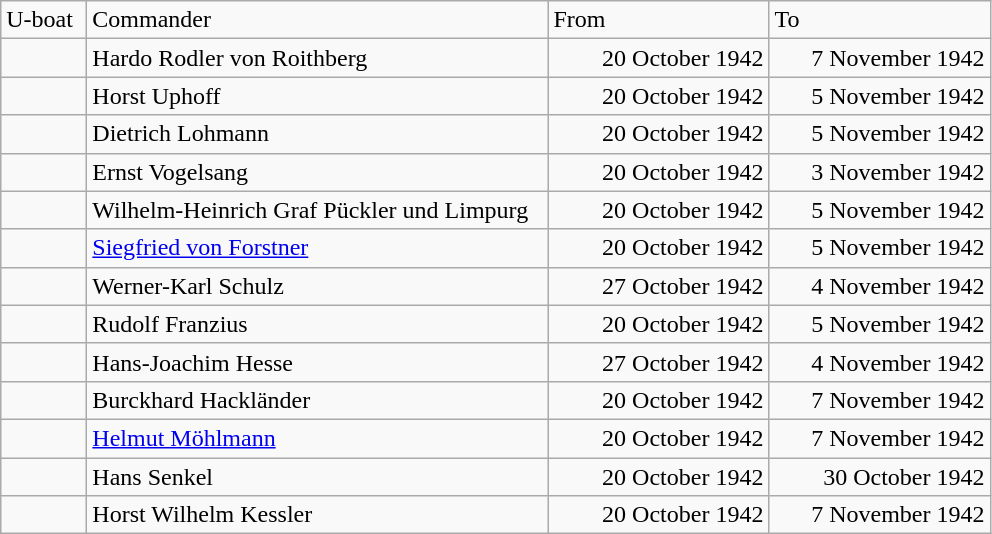<table class="wikitable">
<tr>
<td width="50px">U-boat</td>
<td width="300px">Commander</td>
<td width="140px">From</td>
<td width="140px">To</td>
</tr>
<tr>
<td align="center"></td>
<td align="left">Hardo Rodler von Roithberg</td>
<td align="right">20 October 1942</td>
<td align="right">7 November 1942</td>
</tr>
<tr>
<td align="center"></td>
<td align="left">Horst Uphoff</td>
<td align="right">20 October 1942</td>
<td align="right">5 November 1942</td>
</tr>
<tr>
<td align="center"></td>
<td align="left">Dietrich Lohmann</td>
<td align="right">20 October 1942</td>
<td align="right">5 November 1942</td>
</tr>
<tr>
<td align="center"></td>
<td align="left">Ernst Vogelsang</td>
<td align="right">20 October 1942</td>
<td align="right">3 November 1942</td>
</tr>
<tr>
<td align="center"></td>
<td align="left">Wilhelm-Heinrich Graf Pückler und Limpurg</td>
<td align="right">20 October 1942</td>
<td align="right">5 November 1942</td>
</tr>
<tr>
<td align="center"></td>
<td align="left"><a href='#'>Siegfried von Forstner</a></td>
<td align="right">20 October 1942</td>
<td align="right">5 November 1942</td>
</tr>
<tr>
<td align="center"></td>
<td align="left">Werner-Karl Schulz</td>
<td align="right">27 October 1942</td>
<td align="right">4 November 1942</td>
</tr>
<tr>
<td align="center"></td>
<td align="left">Rudolf Franzius</td>
<td align="right">20 October 1942</td>
<td align="right">5 November 1942</td>
</tr>
<tr>
<td align="center"></td>
<td align="left">Hans-Joachim Hesse</td>
<td align="right">27 October 1942</td>
<td align="right">4 November 1942</td>
</tr>
<tr>
<td align="center"></td>
<td align="left">Burckhard Hackländer</td>
<td align="right">20 October 1942</td>
<td align="right">7 November 1942</td>
</tr>
<tr>
<td align="center"></td>
<td align="left"><a href='#'>Helmut Möhlmann</a></td>
<td align="right">20 October 1942</td>
<td align="right">7 November 1942</td>
</tr>
<tr>
<td align="center"></td>
<td align="left">Hans Senkel</td>
<td align="right">20 October 1942</td>
<td align="right">30 October 1942</td>
</tr>
<tr>
<td align="center"></td>
<td align="left">Horst Wilhelm Kessler</td>
<td align="right">20 October 1942</td>
<td align="right">7 November 1942</td>
</tr>
</table>
